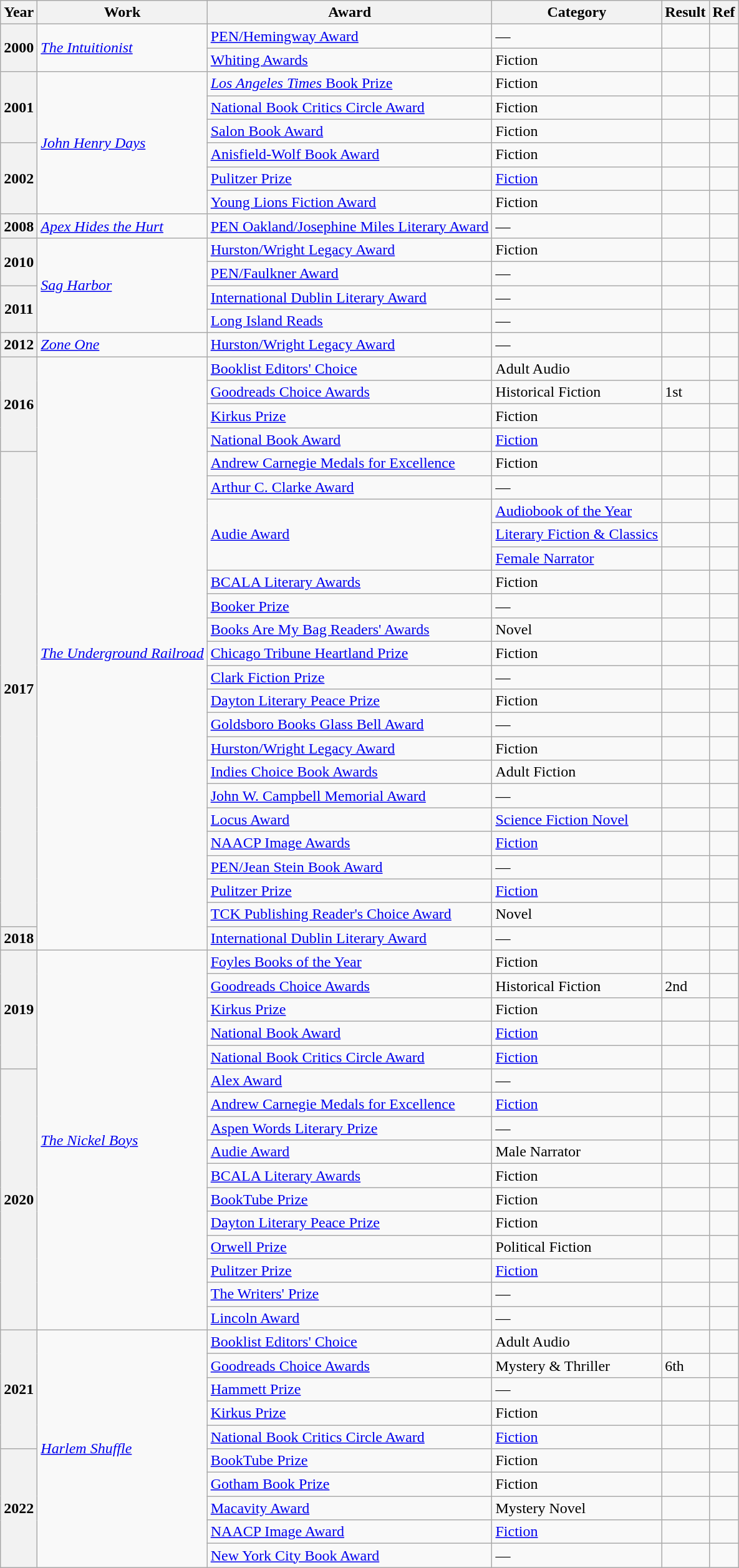<table class="wikitable sortable">
<tr>
<th>Year</th>
<th>Work</th>
<th>Award</th>
<th>Category</th>
<th>Result</th>
<th>Ref</th>
</tr>
<tr>
<th rowspan="2">2000</th>
<td rowspan="2"><em><a href='#'>The Intuitionist</a></em></td>
<td><a href='#'>PEN/Hemingway Award</a></td>
<td>—</td>
<td></td>
<td></td>
</tr>
<tr>
<td><a href='#'>Whiting Awards</a></td>
<td>Fiction</td>
<td></td>
<td></td>
</tr>
<tr>
<th rowspan="3">2001</th>
<td rowspan="6"><em><a href='#'>John Henry Days</a></em></td>
<td><a href='#'><em>Los Angeles Times</em> Book Prize</a></td>
<td>Fiction</td>
<td></td>
<td></td>
</tr>
<tr>
<td><a href='#'>National Book Critics Circle Award</a></td>
<td>Fiction</td>
<td></td>
<td></td>
</tr>
<tr>
<td><a href='#'>Salon Book Award</a></td>
<td>Fiction</td>
<td></td>
<td></td>
</tr>
<tr>
<th rowspan="3">2002</th>
<td><a href='#'>Anisfield-Wolf Book Award</a></td>
<td>Fiction</td>
<td></td>
<td></td>
</tr>
<tr>
<td><a href='#'>Pulitzer Prize</a></td>
<td><a href='#'>Fiction</a></td>
<td></td>
<td></td>
</tr>
<tr>
<td><a href='#'>Young Lions Fiction Award</a></td>
<td>Fiction</td>
<td></td>
<td></td>
</tr>
<tr>
<th>2008</th>
<td><em><a href='#'>Apex Hides the Hurt</a></em></td>
<td><a href='#'>PEN Oakland/Josephine Miles Literary Award</a></td>
<td>—</td>
<td></td>
<td></td>
</tr>
<tr>
<th rowspan="2">2010</th>
<td rowspan="4"><em><a href='#'>Sag Harbor</a></em></td>
<td><a href='#'>Hurston/Wright Legacy Award</a></td>
<td>Fiction</td>
<td></td>
<td></td>
</tr>
<tr>
<td><a href='#'>PEN/Faulkner Award</a></td>
<td>—</td>
<td></td>
<td></td>
</tr>
<tr>
<th rowspan="2">2011</th>
<td><a href='#'>International Dublin Literary Award</a></td>
<td>—</td>
<td></td>
<td></td>
</tr>
<tr>
<td><a href='#'>Long Island Reads</a></td>
<td>—</td>
<td></td>
<td></td>
</tr>
<tr>
<th>2012</th>
<td><em><a href='#'>Zone One</a></em></td>
<td><a href='#'>Hurston/Wright Legacy Award</a></td>
<td>—</td>
<td></td>
<td></td>
</tr>
<tr>
<th rowspan="4">2016</th>
<td rowspan="25"><em><a href='#'>The Underground Railroad</a></em></td>
<td><a href='#'>Booklist Editors' Choice</a></td>
<td>Adult Audio</td>
<td></td>
<td></td>
</tr>
<tr>
<td><a href='#'>Goodreads Choice Awards</a></td>
<td>Historical Fiction</td>
<td>1st</td>
<td></td>
</tr>
<tr>
<td><a href='#'>Kirkus Prize</a></td>
<td>Fiction</td>
<td></td>
<td></td>
</tr>
<tr>
<td><a href='#'>National Book Award</a></td>
<td><a href='#'>Fiction</a></td>
<td></td>
<td></td>
</tr>
<tr>
<th rowspan="20">2017</th>
<td><a href='#'>Andrew Carnegie Medals for Excellence</a></td>
<td>Fiction</td>
<td></td>
<td></td>
</tr>
<tr>
<td><a href='#'>Arthur C. Clarke Award</a></td>
<td>—</td>
<td></td>
<td></td>
</tr>
<tr>
<td rowspan="3"><a href='#'>Audie Award</a></td>
<td><a href='#'>Audiobook of the Year</a></td>
<td></td>
<td></td>
</tr>
<tr>
<td><a href='#'>Literary Fiction & Classics</a></td>
<td></td>
<td></td>
</tr>
<tr>
<td><a href='#'>Female Narrator</a></td>
<td></td>
<td></td>
</tr>
<tr>
<td><a href='#'>BCALA Literary Awards</a></td>
<td>Fiction</td>
<td></td>
<td></td>
</tr>
<tr>
<td><a href='#'>Booker Prize</a></td>
<td>—</td>
<td></td>
<td></td>
</tr>
<tr>
<td><a href='#'>Books Are My Bag Readers' Awards</a></td>
<td>Novel</td>
<td></td>
<td></td>
</tr>
<tr>
<td><a href='#'>Chicago Tribune Heartland Prize</a></td>
<td>Fiction</td>
<td></td>
<td></td>
</tr>
<tr>
<td><a href='#'>Clark Fiction Prize</a></td>
<td>—</td>
<td></td>
<td></td>
</tr>
<tr>
<td><a href='#'>Dayton Literary Peace Prize</a></td>
<td>Fiction</td>
<td></td>
<td></td>
</tr>
<tr>
<td><a href='#'>Goldsboro Books Glass Bell Award</a></td>
<td>—</td>
<td></td>
<td></td>
</tr>
<tr>
<td><a href='#'>Hurston/Wright Legacy Award</a></td>
<td>Fiction</td>
<td></td>
<td></td>
</tr>
<tr>
<td><a href='#'>Indies Choice Book Awards</a></td>
<td>Adult Fiction</td>
<td></td>
<td></td>
</tr>
<tr>
<td><a href='#'>John W. Campbell Memorial Award</a></td>
<td>—</td>
<td></td>
<td></td>
</tr>
<tr>
<td><a href='#'>Locus Award</a></td>
<td><a href='#'>Science Fiction Novel</a></td>
<td></td>
<td></td>
</tr>
<tr>
<td><a href='#'>NAACP Image Awards</a></td>
<td><a href='#'>Fiction</a></td>
<td></td>
<td></td>
</tr>
<tr>
<td><a href='#'>PEN/Jean Stein Book Award</a></td>
<td>—</td>
<td></td>
<td></td>
</tr>
<tr>
<td><a href='#'>Pulitzer Prize</a></td>
<td><a href='#'>Fiction</a></td>
<td></td>
<td></td>
</tr>
<tr>
<td><a href='#'>TCK Publishing Reader's Choice Award</a></td>
<td>Novel</td>
<td></td>
<td></td>
</tr>
<tr>
<th>2018</th>
<td><a href='#'>International Dublin Literary Award</a></td>
<td>—</td>
<td></td>
<td></td>
</tr>
<tr>
<th rowspan="5">2019</th>
<td rowspan="16"><em><a href='#'>The Nickel Boys</a></em></td>
<td><a href='#'>Foyles Books of the Year</a></td>
<td>Fiction</td>
<td></td>
<td></td>
</tr>
<tr>
<td><a href='#'>Goodreads Choice Awards</a></td>
<td>Historical Fiction</td>
<td>2nd</td>
<td></td>
</tr>
<tr>
<td><a href='#'>Kirkus Prize</a></td>
<td>Fiction</td>
<td></td>
<td></td>
</tr>
<tr>
<td><a href='#'>National Book Award</a></td>
<td><a href='#'>Fiction</a></td>
<td></td>
<td></td>
</tr>
<tr>
<td><a href='#'>National Book Critics Circle Award</a></td>
<td><a href='#'>Fiction</a></td>
<td></td>
<td></td>
</tr>
<tr>
<th rowspan="11">2020</th>
<td><a href='#'>Alex Award</a></td>
<td>—</td>
<td></td>
<td></td>
</tr>
<tr>
<td><a href='#'>Andrew Carnegie Medals for Excellence</a></td>
<td><a href='#'>Fiction</a></td>
<td></td>
<td></td>
</tr>
<tr>
<td><a href='#'>Aspen Words Literary Prize</a></td>
<td>—</td>
<td></td>
<td></td>
</tr>
<tr>
<td><a href='#'>Audie Award</a></td>
<td>Male Narrator</td>
<td></td>
<td></td>
</tr>
<tr>
<td><a href='#'>BCALA Literary Awards</a></td>
<td>Fiction</td>
<td></td>
<td></td>
</tr>
<tr>
<td><a href='#'>BookTube Prize</a></td>
<td>Fiction</td>
<td></td>
<td></td>
</tr>
<tr>
<td><a href='#'>Dayton Literary Peace Prize</a></td>
<td>Fiction</td>
<td></td>
<td></td>
</tr>
<tr>
<td><a href='#'>Orwell Prize</a></td>
<td>Political Fiction</td>
<td></td>
<td></td>
</tr>
<tr>
<td><a href='#'>Pulitzer Prize</a></td>
<td><a href='#'>Fiction</a></td>
<td></td>
<td></td>
</tr>
<tr>
<td><a href='#'>The Writers' Prize</a></td>
<td>—</td>
<td></td>
<td></td>
</tr>
<tr>
<td><a href='#'>Lincoln Award</a></td>
<td>—</td>
<td></td>
<td></td>
</tr>
<tr>
<th rowspan="5">2021</th>
<td rowspan="10"><em><a href='#'>Harlem Shuffle</a></em></td>
<td><a href='#'>Booklist Editors' Choice</a></td>
<td>Adult Audio</td>
<td></td>
<td></td>
</tr>
<tr>
<td><a href='#'>Goodreads Choice Awards</a></td>
<td>Mystery & Thriller</td>
<td>6th</td>
<td></td>
</tr>
<tr>
<td><a href='#'>Hammett Prize</a></td>
<td>—</td>
<td></td>
<td></td>
</tr>
<tr>
<td><a href='#'>Kirkus Prize</a></td>
<td>Fiction</td>
<td></td>
<td></td>
</tr>
<tr>
<td><a href='#'>National Book Critics Circle Award</a></td>
<td><a href='#'>Fiction</a></td>
<td></td>
<td></td>
</tr>
<tr>
<th rowspan="5">2022</th>
<td><a href='#'>BookTube Prize</a></td>
<td>Fiction</td>
<td></td>
<td></td>
</tr>
<tr>
<td><a href='#'>Gotham Book Prize</a></td>
<td>Fiction</td>
<td></td>
<td></td>
</tr>
<tr>
<td><a href='#'>Macavity Award</a></td>
<td>Mystery Novel</td>
<td></td>
<td></td>
</tr>
<tr>
<td><a href='#'>NAACP Image Award</a></td>
<td><a href='#'>Fiction</a></td>
<td></td>
<td></td>
</tr>
<tr>
<td><a href='#'>New York City Book Award</a></td>
<td>—</td>
<td></td>
<td></td>
</tr>
</table>
